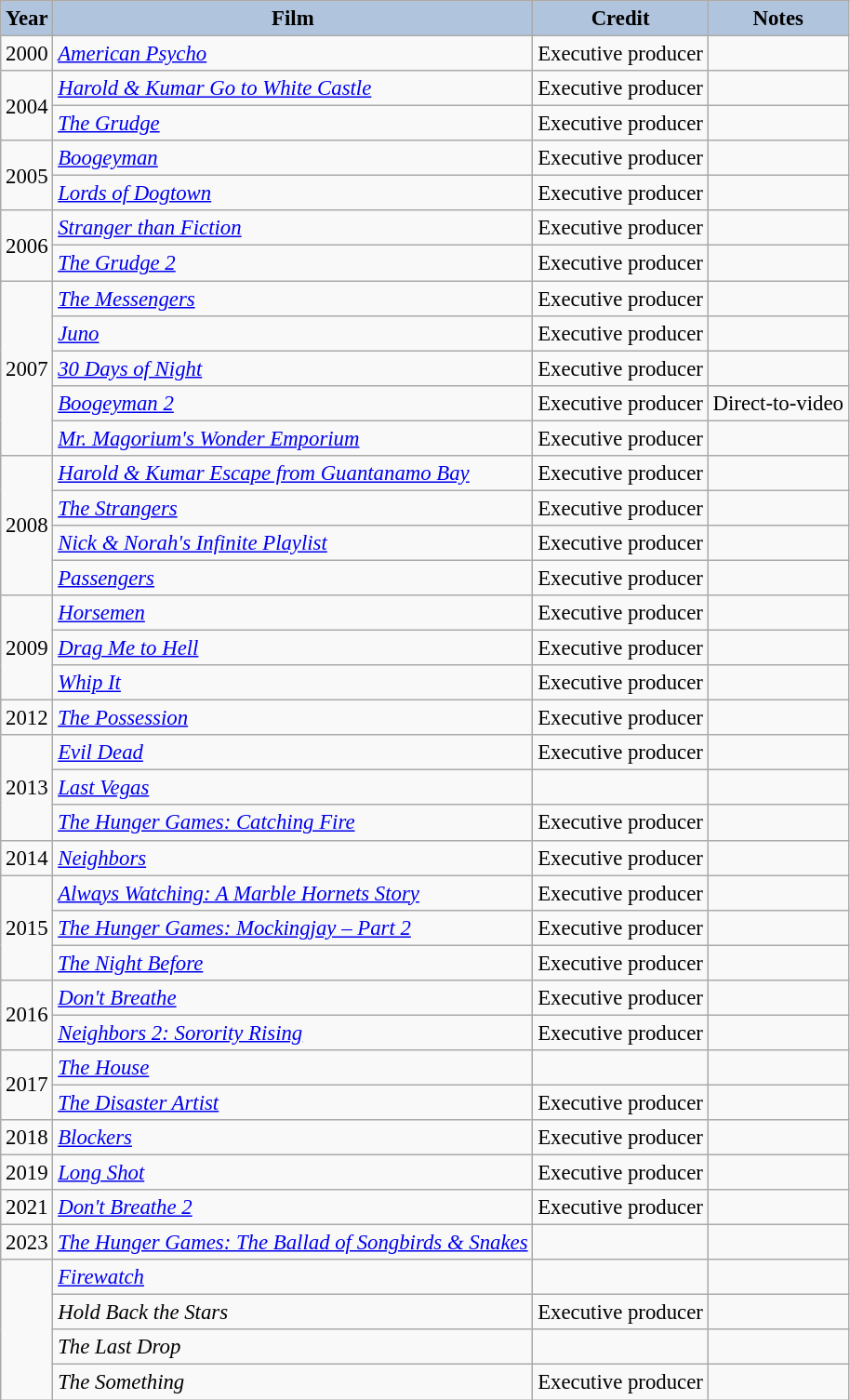<table class="wikitable" style="font-size:95%;">
<tr>
<th style="background:#B0C4DE;">Year</th>
<th style="background:#B0C4DE;">Film</th>
<th style="background:#B0C4DE;">Credit</th>
<th style="background:#B0C4DE;">Notes</th>
</tr>
<tr>
<td>2000</td>
<td><em><a href='#'>American Psycho</a></em></td>
<td>Executive producer</td>
<td></td>
</tr>
<tr>
<td rowspan=2>2004</td>
<td><em><a href='#'>Harold & Kumar Go to White Castle</a></em></td>
<td>Executive producer</td>
<td></td>
</tr>
<tr>
<td><em><a href='#'>The Grudge</a></em></td>
<td>Executive producer</td>
<td></td>
</tr>
<tr>
<td rowspan=2>2005</td>
<td><em><a href='#'>Boogeyman</a></em></td>
<td>Executive producer</td>
<td></td>
</tr>
<tr>
<td><em><a href='#'>Lords of Dogtown</a></em></td>
<td>Executive producer</td>
<td></td>
</tr>
<tr>
<td rowspan=2>2006</td>
<td><em><a href='#'>Stranger than Fiction</a></em></td>
<td>Executive producer</td>
<td></td>
</tr>
<tr>
<td><em><a href='#'>The Grudge 2</a></em></td>
<td>Executive producer</td>
<td></td>
</tr>
<tr>
<td rowspan=5>2007</td>
<td><em><a href='#'>The Messengers</a></em></td>
<td>Executive producer</td>
<td></td>
</tr>
<tr>
<td><em><a href='#'>Juno</a></em></td>
<td>Executive producer</td>
<td></td>
</tr>
<tr>
<td><em><a href='#'>30 Days of Night</a></em></td>
<td>Executive producer</td>
<td></td>
</tr>
<tr>
<td><em><a href='#'>Boogeyman 2</a></em></td>
<td>Executive producer</td>
<td>Direct-to-video</td>
</tr>
<tr>
<td><em><a href='#'>Mr. Magorium's Wonder Emporium</a></em></td>
<td>Executive producer</td>
<td></td>
</tr>
<tr>
<td rowspan=4>2008</td>
<td><em><a href='#'>Harold & Kumar Escape from Guantanamo Bay</a></em></td>
<td>Executive producer</td>
<td></td>
</tr>
<tr>
<td><em><a href='#'>The Strangers</a></em></td>
<td>Executive producer</td>
<td></td>
</tr>
<tr>
<td><em><a href='#'>Nick & Norah's Infinite Playlist</a></em></td>
<td>Executive producer</td>
<td></td>
</tr>
<tr>
<td><em><a href='#'>Passengers</a></em></td>
<td>Executive producer</td>
<td></td>
</tr>
<tr>
<td rowspan=3>2009</td>
<td><em><a href='#'>Horsemen</a></em></td>
<td>Executive producer</td>
<td></td>
</tr>
<tr>
<td><em><a href='#'>Drag Me to Hell</a></em></td>
<td>Executive producer</td>
<td></td>
</tr>
<tr>
<td><em><a href='#'>Whip It</a></em></td>
<td>Executive producer</td>
<td></td>
</tr>
<tr>
<td>2012</td>
<td><em><a href='#'>The Possession</a></em></td>
<td>Executive producer</td>
<td></td>
</tr>
<tr>
<td rowspan=3>2013</td>
<td><em><a href='#'>Evil Dead</a></em></td>
<td>Executive producer</td>
<td></td>
</tr>
<tr>
<td><em><a href='#'>Last Vegas</a></em></td>
<td></td>
<td></td>
</tr>
<tr>
<td><em><a href='#'>The Hunger Games: Catching Fire</a></em></td>
<td>Executive producer</td>
<td></td>
</tr>
<tr>
<td>2014</td>
<td><em><a href='#'>Neighbors</a></em></td>
<td>Executive producer</td>
<td></td>
</tr>
<tr>
<td rowspan=3>2015</td>
<td><em><a href='#'>Always Watching: A Marble Hornets Story</a></em></td>
<td>Executive producer</td>
<td></td>
</tr>
<tr>
<td><em><a href='#'>The Hunger Games: Mockingjay – Part 2</a></em></td>
<td>Executive producer</td>
<td></td>
</tr>
<tr>
<td><em><a href='#'>The Night Before</a></em></td>
<td>Executive producer</td>
<td></td>
</tr>
<tr>
<td rowspan=2>2016</td>
<td><em><a href='#'>Don't Breathe</a></em></td>
<td>Executive producer</td>
<td></td>
</tr>
<tr>
<td><em><a href='#'>Neighbors 2: Sorority Rising</a></em></td>
<td>Executive producer</td>
<td></td>
</tr>
<tr>
<td rowspan=2>2017</td>
<td><em><a href='#'>The House</a></em></td>
<td></td>
<td></td>
</tr>
<tr>
<td><em><a href='#'>The Disaster Artist</a></em></td>
<td>Executive producer</td>
<td></td>
</tr>
<tr>
<td>2018</td>
<td><em><a href='#'>Blockers</a></em></td>
<td>Executive producer</td>
<td></td>
</tr>
<tr>
<td>2019</td>
<td><em><a href='#'>Long Shot</a></em></td>
<td>Executive producer</td>
<td></td>
</tr>
<tr>
<td>2021</td>
<td><em><a href='#'>Don't Breathe 2</a></em></td>
<td>Executive producer</td>
<td></td>
</tr>
<tr>
<td>2023</td>
<td><em><a href='#'>The Hunger Games: The Ballad of Songbirds & Snakes</a></em></td>
<td></td>
<td></td>
</tr>
<tr>
<td rowspan=4 style="text-align:center;"></td>
<td><em><a href='#'>Firewatch</a></em></td>
<td></td>
<td></td>
</tr>
<tr>
<td><em>Hold Back the Stars</em></td>
<td>Executive producer</td>
<td></td>
</tr>
<tr>
<td><em>The Last Drop</em></td>
<td></td>
<td></td>
</tr>
<tr>
<td><em>The Something</em></td>
<td>Executive producer</td>
<td></td>
</tr>
</table>
